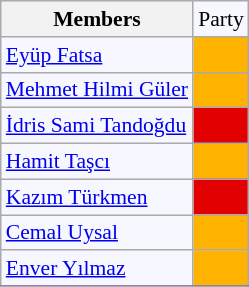<table class=wikitable style="border:1px solid #8888aa; background-color:#f7f8ff; padding:0px; font-size:90%;">
<tr>
<th>Members</th>
<td>Party</td>
</tr>
<tr>
<td><a href='#'>Eyüp Fatsa</a></td>
<td style="background: #ffb300"></td>
</tr>
<tr>
<td><a href='#'>Mehmet Hilmi Güler</a></td>
<td style="background: #ffb300"></td>
</tr>
<tr>
<td><a href='#'>İdris Sami Tandoğdu</a></td>
<td style="background: #e30000"></td>
</tr>
<tr>
<td><a href='#'>Hamit Taşcı</a></td>
<td style="background: #ffb300"></td>
</tr>
<tr>
<td><a href='#'>Kazım Türkmen</a></td>
<td style="background: #e30000"></td>
</tr>
<tr>
<td><a href='#'>Cemal Uysal</a></td>
<td style="background: #ffb300"></td>
</tr>
<tr>
<td><a href='#'>Enver Yılmaz</a></td>
<td style="background: #ffb300"></td>
</tr>
<tr>
</tr>
</table>
